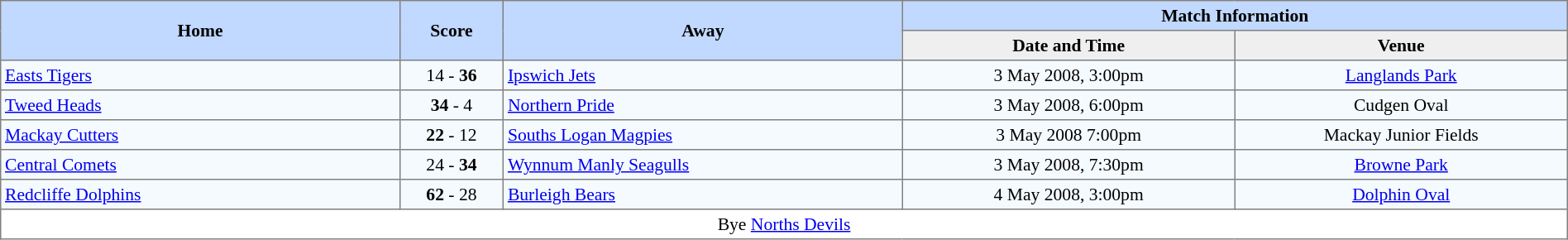<table border=1 style="border-collapse:collapse; font-size:90%; text-align:center;" cellpadding=3 cellspacing=0>
<tr bgcolor=#C1D8FF>
<th rowspan=2 width=12%>Home</th>
<th rowspan=2 width=3%>Score</th>
<th rowspan=2 width=12%>Away</th>
<th colspan=5>Match Information</th>
</tr>
<tr bgcolor=#EFEFEF>
<th width=10%>Date and Time</th>
<th width=10%>Venue</th>
</tr>
<tr bgcolor=#F5FAFF>
<td align=left> <a href='#'>Easts Tigers</a></td>
<td>14 - <strong>36</strong></td>
<td align=left> <a href='#'>Ipswich Jets</a></td>
<td>3 May 2008, 3:00pm</td>
<td><a href='#'>Langlands Park</a></td>
</tr>
<tr bgcolor=#F5FAFF>
<td align=left> <a href='#'>Tweed Heads</a></td>
<td><strong>34</strong> - 4</td>
<td align=left> <a href='#'>Northern Pride</a></td>
<td>3 May 2008, 6:00pm</td>
<td>Cudgen Oval</td>
</tr>
<tr bgcolor=#F5FAFF>
<td align=left> <a href='#'>Mackay Cutters</a></td>
<td><strong>22</strong> - 12</td>
<td align=left> <a href='#'>Souths Logan Magpies</a></td>
<td>3 May 2008 7:00pm</td>
<td>Mackay Junior Fields</td>
</tr>
<tr bgcolor=#F5FAFF>
<td align=left> <a href='#'>Central Comets</a></td>
<td>24 - <strong>34</strong></td>
<td align=left> <a href='#'>Wynnum Manly Seagulls</a></td>
<td>3 May 2008, 7:30pm</td>
<td><a href='#'>Browne Park</a></td>
</tr>
<tr bgcolor=#F5FAFF>
<td align=left> <a href='#'>Redcliffe Dolphins</a></td>
<td><strong>62</strong> - 28</td>
<td align=left> <a href='#'>Burleigh Bears</a></td>
<td>4 May 2008, 3:00pm</td>
<td><a href='#'>Dolphin Oval</a></td>
</tr>
<tr>
<td colspan=5>Bye  <a href='#'>Norths Devils</a></td>
</tr>
</table>
